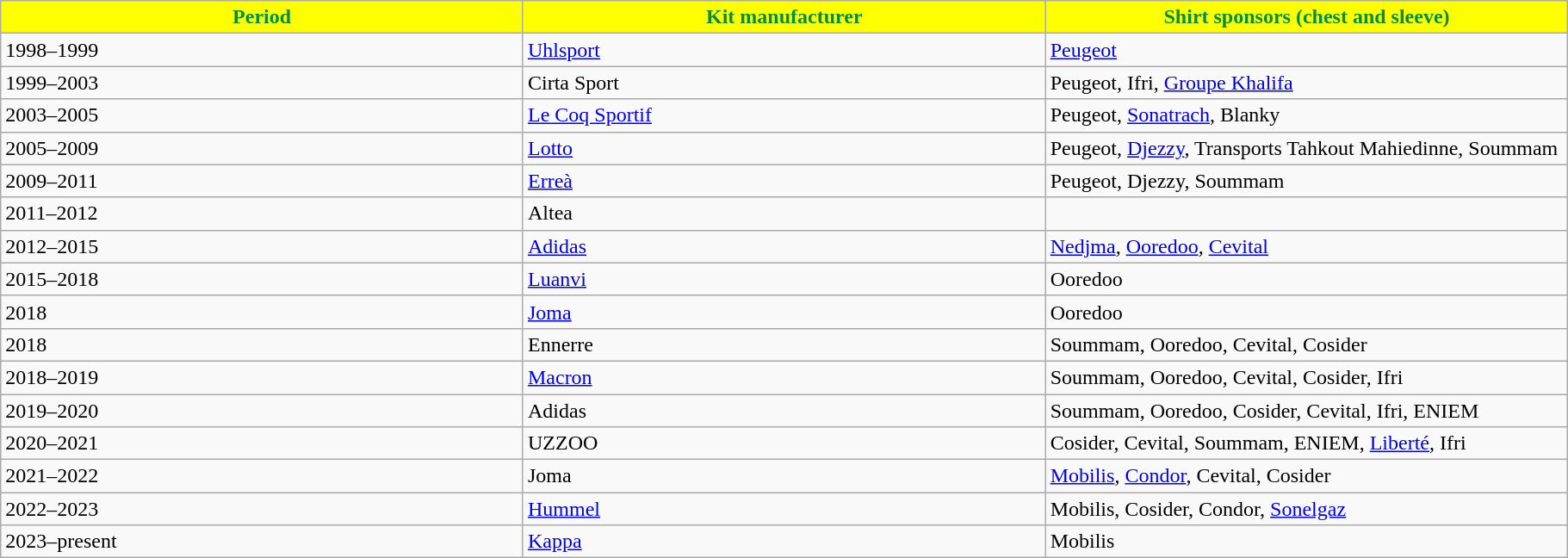<table class="wikitable">
<tr>
<th scope="col" style="color:#009040; background:#FFFF00;" width="33%">Period</th>
<th scope="col" style="color:#009040; background:#FFFF00;" width="33%">Kit manufacturer</th>
<th scope="col" style="color:#009040; background:#FFFF00;" width="33%">Shirt sponsors (chest and sleeve)</th>
</tr>
<tr>
<td>1998–1999</td>
<td><a href='#'>Uhlsport</a></td>
<td><a href='#'>Peugeot</a></td>
</tr>
<tr>
<td>1999–2003</td>
<td>Cirta Sport</td>
<td>Peugeot, Ifri, <a href='#'>Groupe Khalifa</a></td>
</tr>
<tr>
<td>2003–2005</td>
<td><a href='#'>Le Coq Sportif</a></td>
<td>Peugeot, <a href='#'>Sonatrach</a>, Blanky</td>
</tr>
<tr>
<td>2005–2009</td>
<td><a href='#'>Lotto</a></td>
<td>Peugeot, <a href='#'>Djezzy</a>, Transports Tahkout Mahiedinne, Soummam</td>
</tr>
<tr>
<td>2009–2011</td>
<td><a href='#'>Erreà</a></td>
<td>Peugeot, Djezzy, Soummam</td>
</tr>
<tr>
<td>2011–2012</td>
<td>Altea</td>
<td></td>
</tr>
<tr>
<td>2012–2015</td>
<td><a href='#'>Adidas</a></td>
<td><a href='#'>Nedjma</a>, <a href='#'>Ooredoo</a>, <a href='#'>Cevital</a></td>
</tr>
<tr>
<td>2015–2018</td>
<td><a href='#'>Luanvi</a></td>
<td>Ooredoo</td>
</tr>
<tr>
<td>2018</td>
<td><a href='#'>Joma</a></td>
<td>Ooredoo</td>
</tr>
<tr>
<td>2018</td>
<td>Ennerre</td>
<td>Soummam, Ooredoo, Cevital, Cosider</td>
</tr>
<tr>
<td>2018–2019</td>
<td><a href='#'>Macron</a></td>
<td>Soummam, Ooredoo, Cevital, Cosider, Ifri</td>
</tr>
<tr>
<td>2019–2020</td>
<td>Adidas</td>
<td>Soummam, Ooredoo, Cosider, Cevital, Ifri, ENIEM</td>
</tr>
<tr>
<td>2020–2021</td>
<td>UZZOO</td>
<td>Cosider, Cevital, Soummam, ENIEM, <a href='#'>Liberté</a>, Ifri</td>
</tr>
<tr>
<td>2021–2022</td>
<td>Joma</td>
<td><a href='#'>Mobilis</a>, <a href='#'>Condor</a>, Cevital, Cosider</td>
</tr>
<tr>
<td>2022–2023</td>
<td><a href='#'>Hummel</a></td>
<td>Mobilis, Cosider, Condor, <a href='#'>Sonelgaz</a></td>
</tr>
<tr>
<td>2023–present</td>
<td><a href='#'>Kappa</a></td>
<td>Mobilis</td>
</tr>
</table>
